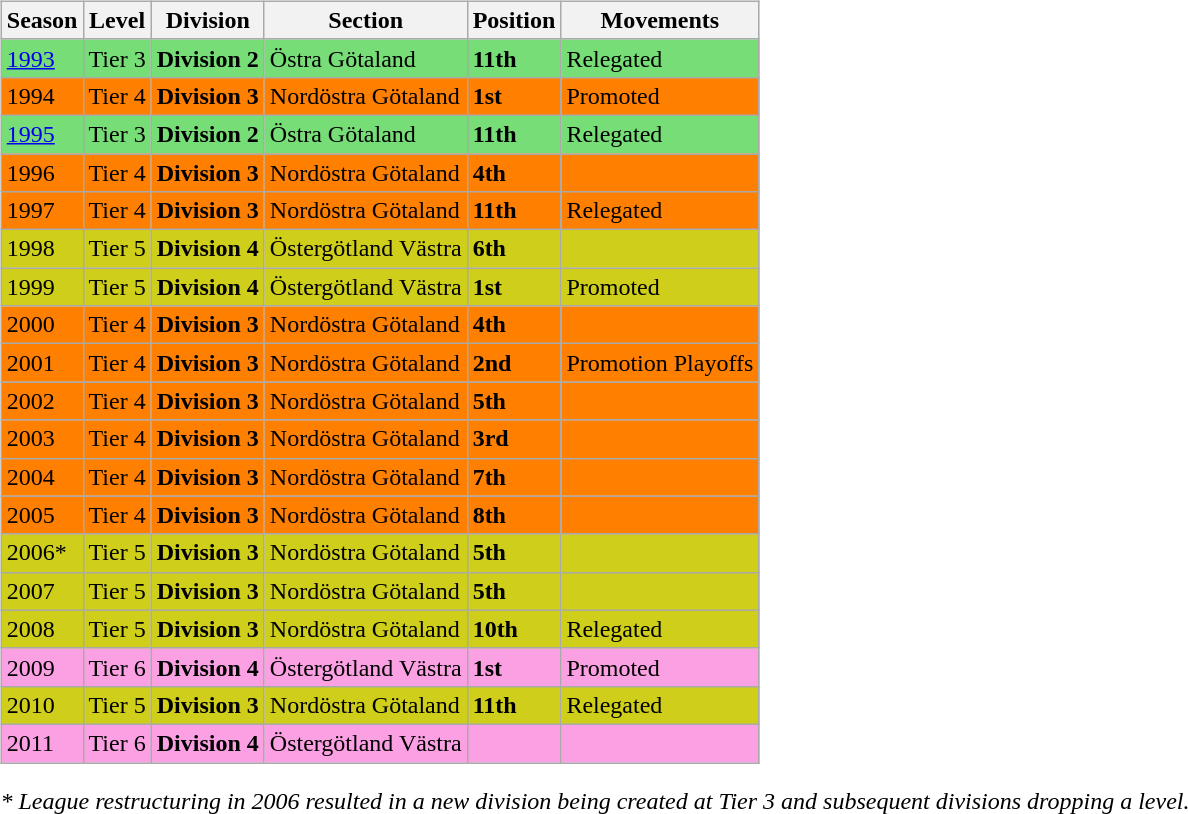<table>
<tr>
<td valign="top" width=0%><br><table class="wikitable">
<tr style="background:#f0f6fa;">
<th><strong>Season</strong></th>
<th><strong>Level</strong></th>
<th><strong>Division</strong></th>
<th><strong>Section</strong></th>
<th><strong>Position</strong></th>
<th><strong>Movements</strong></th>
</tr>
<tr>
<td style="background:#77DD77;"><a href='#'>1993</a></td>
<td style="background:#77DD77;">Tier 3</td>
<td style="background:#77DD77;"><strong>Division 2</strong></td>
<td style="background:#77DD77;">Östra Götaland</td>
<td style="background:#77DD77;"><strong>11th</strong></td>
<td style="background:#77DD77;">Relegated</td>
</tr>
<tr>
<td style="background:#FF7F00;">1994</td>
<td style="background:#FF7F00;">Tier 4</td>
<td style="background:#FF7F00;"><strong>Division 3</strong></td>
<td style="background:#FF7F00;">Nordöstra Götaland</td>
<td style="background:#FF7F00;"><strong>1st</strong></td>
<td style="background:#FF7F00;">Promoted</td>
</tr>
<tr>
<td style="background:#77DD77;"><a href='#'>1995</a></td>
<td style="background:#77DD77;">Tier 3</td>
<td style="background:#77DD77;"><strong>Division 2</strong></td>
<td style="background:#77DD77;">Östra Götaland</td>
<td style="background:#77DD77;"><strong>11th</strong></td>
<td style="background:#77DD77;">Relegated</td>
</tr>
<tr>
<td style="background:#FF7F00;">1996</td>
<td style="background:#FF7F00;">Tier 4</td>
<td style="background:#FF7F00;"><strong>Division 3</strong></td>
<td style="background:#FF7F00;">Nordöstra Götaland</td>
<td style="background:#FF7F00;"><strong>4th</strong></td>
<td style="background:#FF7F00;"></td>
</tr>
<tr>
<td style="background:#FF7F00;">1997</td>
<td style="background:#FF7F00;">Tier 4</td>
<td style="background:#FF7F00;"><strong>Division 3</strong></td>
<td style="background:#FF7F00;">Nordöstra Götaland</td>
<td style="background:#FF7F00;"><strong>11th</strong></td>
<td style="background:#FF7F00;">Relegated</td>
</tr>
<tr>
<td style="background:#CECE1B;">1998</td>
<td style="background:#CECE1B;">Tier 5</td>
<td style="background:#CECE1B;"><strong>Division 4</strong></td>
<td style="background:#CECE1B;">Östergötland Västra</td>
<td style="background:#CECE1B;"><strong>6th</strong></td>
<td style="background:#CECE1B;"></td>
</tr>
<tr>
<td style="background:#CECE1B;">1999</td>
<td style="background:#CECE1B;">Tier 5</td>
<td style="background:#CECE1B;"><strong>Division 4</strong></td>
<td style="background:#CECE1B;">Östergötland Västra</td>
<td style="background:#CECE1B;"><strong>1st</strong></td>
<td style="background:#CECE1B;">Promoted</td>
</tr>
<tr>
<td style="background:#FF7F00;">2000</td>
<td style="background:#FF7F00;">Tier 4</td>
<td style="background:#FF7F00;"><strong>Division 3</strong></td>
<td style="background:#FF7F00;">Nordöstra Götaland</td>
<td style="background:#FF7F00;"><strong>4th</strong></td>
<td style="background:#FF7F00;"></td>
</tr>
<tr>
<td style="background:#FF7F00;">2001</td>
<td style="background:#FF7F00;">Tier 4</td>
<td style="background:#FF7F00;"><strong>Division 3</strong></td>
<td style="background:#FF7F00;">Nordöstra Götaland</td>
<td style="background:#FF7F00;"><strong>2nd</strong></td>
<td style="background:#FF7F00;">Promotion Playoffs</td>
</tr>
<tr>
<td style="background:#FF7F00;">2002</td>
<td style="background:#FF7F00;">Tier 4</td>
<td style="background:#FF7F00;"><strong>Division 3</strong></td>
<td style="background:#FF7F00;">Nordöstra Götaland</td>
<td style="background:#FF7F00;"><strong>5th</strong></td>
<td style="background:#FF7F00;"></td>
</tr>
<tr>
<td style="background:#FF7F00;">2003</td>
<td style="background:#FF7F00;">Tier 4</td>
<td style="background:#FF7F00;"><strong>Division 3</strong></td>
<td style="background:#FF7F00;">Nordöstra Götaland</td>
<td style="background:#FF7F00;"><strong>3rd</strong></td>
<td style="background:#FF7F00;"></td>
</tr>
<tr>
<td style="background:#FF7F00;">2004</td>
<td style="background:#FF7F00;">Tier 4</td>
<td style="background:#FF7F00;"><strong>Division 3</strong></td>
<td style="background:#FF7F00;">Nordöstra Götaland</td>
<td style="background:#FF7F00;"><strong>7th</strong></td>
<td style="background:#FF7F00;"></td>
</tr>
<tr>
<td style="background:#FF7F00;">2005</td>
<td style="background:#FF7F00;">Tier 4</td>
<td style="background:#FF7F00;"><strong>Division 3</strong></td>
<td style="background:#FF7F00;">Nordöstra Götaland</td>
<td style="background:#FF7F00;"><strong>8th</strong></td>
<td style="background:#FF7F00;"></td>
</tr>
<tr>
<td style="background:#CECE1B;">2006*</td>
<td style="background:#CECE1B;">Tier 5</td>
<td style="background:#CECE1B;"><strong>Division 3</strong></td>
<td style="background:#CECE1B;">Nordöstra Götaland</td>
<td style="background:#CECE1B;"><strong>5th</strong></td>
<td style="background:#CECE1B;"></td>
</tr>
<tr>
<td style="background:#CECE1B;">2007</td>
<td style="background:#CECE1B;">Tier 5</td>
<td style="background:#CECE1B;"><strong>Division 3</strong></td>
<td style="background:#CECE1B;">Nordöstra Götaland</td>
<td style="background:#CECE1B;"><strong>5th</strong></td>
<td style="background:#CECE1B;"></td>
</tr>
<tr>
<td style="background:#CECE1B;">2008</td>
<td style="background:#CECE1B;">Tier 5</td>
<td style="background:#CECE1B;"><strong>Division 3</strong></td>
<td style="background:#CECE1B;">Nordöstra Götaland</td>
<td style="background:#CECE1B;"><strong>10th</strong></td>
<td style="background:#CECE1B;">Relegated</td>
</tr>
<tr>
<td style="background:#FBA0E3;">2009</td>
<td style="background:#FBA0E3;">Tier 6</td>
<td style="background:#FBA0E3;"><strong>Division 4</strong></td>
<td style="background:#FBA0E3;">Östergötland Västra</td>
<td style="background:#FBA0E3;"><strong>1st</strong></td>
<td style="background:#FBA0E3;">Promoted</td>
</tr>
<tr>
<td style="background:#CECE1B;">2010</td>
<td style="background:#CECE1B;">Tier 5</td>
<td style="background:#CECE1B;"><strong>Division 3</strong></td>
<td style="background:#CECE1B;">Nordöstra Götaland</td>
<td style="background:#CECE1B;"><strong>11th</strong></td>
<td style="background:#CECE1B;">Relegated</td>
</tr>
<tr>
<td style="background:#FBA0E3;">2011</td>
<td style="background:#FBA0E3;">Tier 6</td>
<td style="background:#FBA0E3;"><strong>Division 4</strong></td>
<td style="background:#FBA0E3;">Östergötland Västra</td>
<td style="background:#FBA0E3;"></td>
<td style="background:#FBA0E3;"></td>
</tr>
</table>
<em>* League restructuring in 2006 resulted in a new division being created at Tier 3 and subsequent divisions dropping a level.</em>


</td>
</tr>
</table>
